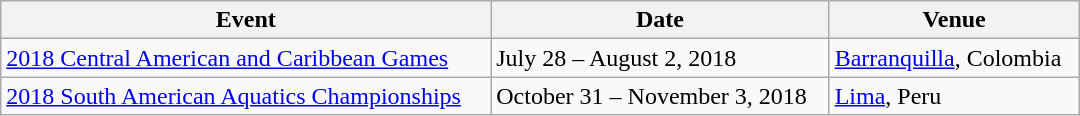<table class="wikitable" width=720>
<tr>
<th>Event</th>
<th>Date</th>
<th>Venue</th>
</tr>
<tr>
<td><a href='#'>2018 Central American and Caribbean Games</a></td>
<td>July 28 – August 2, 2018</td>
<td> <a href='#'>Barranquilla</a>, Colombia</td>
</tr>
<tr>
<td><a href='#'>2018 South American Aquatics Championships</a></td>
<td>October 31 – November 3, 2018</td>
<td> <a href='#'>Lima</a>, Peru</td>
</tr>
</table>
